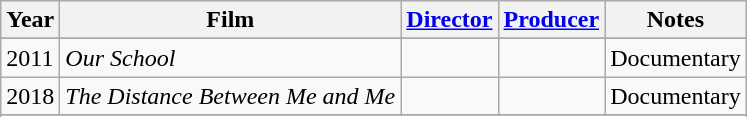<table class="wikitable sortable">
<tr>
<th>Year</th>
<th>Film</th>
<th><a href='#'>Director</a></th>
<th><a href='#'>Producer</a></th>
<th>Notes</th>
</tr>
<tr>
</tr>
<tr>
<td>2011</td>
<td><em>Our School</em></td>
<td style="text-align:center;"></td>
<td style="text-align:center;"></td>
<td>Documentary</td>
</tr>
<tr>
<td>2018</td>
<td><em>The Distance Between Me and Me </em></td>
<td style="text-align:center;"></td>
<td style="text-align:center;"></td>
<td>Documentary</td>
</tr>
<tr>
</tr>
<tr>
</tr>
</table>
